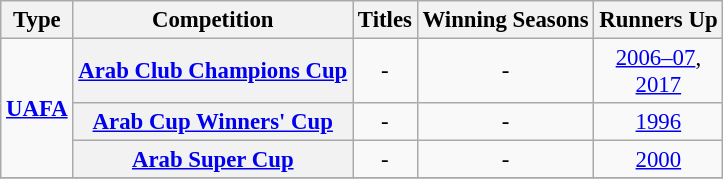<table class="wikitable plainrowheaders" style="font-size:95%; text-align:center;">
<tr>
<th>Type</th>
<th>Competition</th>
<th>Titles</th>
<th>Winning Seasons</th>
<th>Runners Up</th>
</tr>
<tr>
<td rowspan="3"><strong><a href='#'>UAFA</a></strong></td>
<th scope=col><a href='#'>Arab Club Champions Cup</a></th>
<td>-</td>
<td>-</td>
<td><a href='#'>2006–07</a>, <br><a href='#'>2017</a></td>
</tr>
<tr>
<th scope=col><a href='#'>Arab Cup Winners' Cup</a></th>
<td>-</td>
<td>-</td>
<td><a href='#'>1996</a></td>
</tr>
<tr>
<th scope=col><a href='#'>Arab Super Cup</a></th>
<td>-</td>
<td>-</td>
<td><a href='#'>2000</a></td>
</tr>
<tr>
</tr>
</table>
